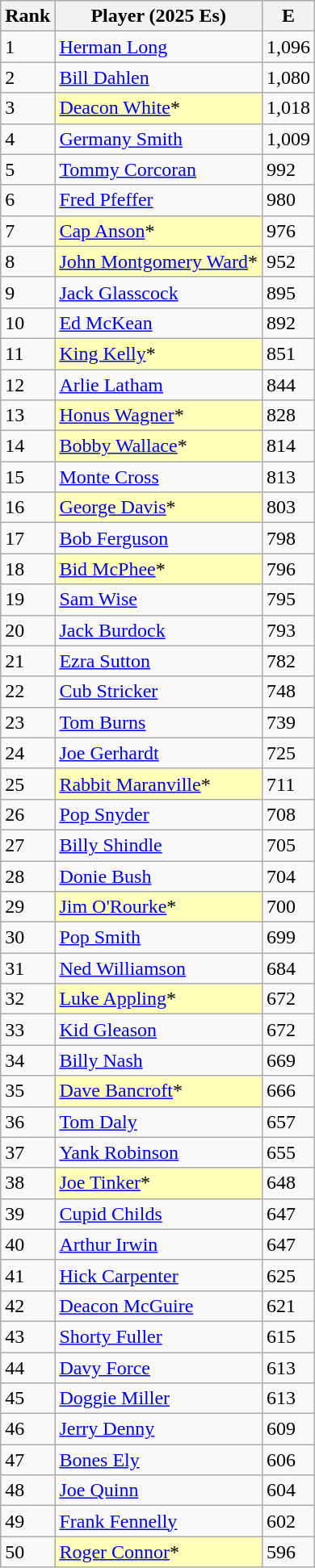<table class="wikitable" style="float:left;">
<tr style="white-space:nowrap;">
<th>Rank</th>
<th>Player (2025 Es)</th>
<th>E</th>
</tr>
<tr>
<td>1</td>
<td><a href='#'>Herman Long</a></td>
<td>1,096</td>
</tr>
<tr>
<td>2</td>
<td><a href='#'>Bill Dahlen</a></td>
<td>1,080</td>
</tr>
<tr>
<td>3</td>
<td style="background:#ffffbb;"><a href='#'>Deacon White</a>*</td>
<td>1,018</td>
</tr>
<tr>
<td>4</td>
<td><a href='#'>Germany Smith</a></td>
<td>1,009</td>
</tr>
<tr>
<td>5</td>
<td><a href='#'>Tommy Corcoran</a></td>
<td>992</td>
</tr>
<tr>
<td>6</td>
<td><a href='#'>Fred Pfeffer</a></td>
<td>980</td>
</tr>
<tr>
<td>7</td>
<td style="background:#ffffbb;"><a href='#'>Cap Anson</a>*</td>
<td>976</td>
</tr>
<tr>
<td>8</td>
<td style="background:#ffffbb;"><a href='#'>John Montgomery Ward</a>*</td>
<td>952</td>
</tr>
<tr>
<td>9</td>
<td><a href='#'>Jack Glasscock</a></td>
<td>895</td>
</tr>
<tr>
<td>10</td>
<td><a href='#'>Ed McKean</a></td>
<td>892</td>
</tr>
<tr>
<td>11</td>
<td style="background:#ffffbb;"><a href='#'>King Kelly</a>*</td>
<td>851</td>
</tr>
<tr>
<td>12</td>
<td><a href='#'>Arlie Latham</a></td>
<td>844</td>
</tr>
<tr>
<td>13</td>
<td style="background:#ffffbb;"><a href='#'>Honus Wagner</a>*</td>
<td>828</td>
</tr>
<tr>
<td>14</td>
<td style="background:#ffffbb;"><a href='#'>Bobby Wallace</a>*</td>
<td>814</td>
</tr>
<tr>
<td>15</td>
<td><a href='#'>Monte Cross</a></td>
<td>813</td>
</tr>
<tr>
<td>16</td>
<td style="background:#ffffbb;"><a href='#'>George Davis</a>*</td>
<td>803</td>
</tr>
<tr>
<td>17</td>
<td><a href='#'>Bob Ferguson</a></td>
<td>798</td>
</tr>
<tr>
<td>18</td>
<td style="background:#ffffbb;"><a href='#'>Bid McPhee</a>*</td>
<td>796</td>
</tr>
<tr>
<td>19</td>
<td><a href='#'>Sam Wise</a></td>
<td>795</td>
</tr>
<tr>
<td>20</td>
<td><a href='#'>Jack Burdock</a></td>
<td>793</td>
</tr>
<tr>
<td>21</td>
<td><a href='#'>Ezra Sutton</a></td>
<td>782</td>
</tr>
<tr>
<td>22</td>
<td><a href='#'>Cub Stricker</a></td>
<td>748</td>
</tr>
<tr>
<td>23</td>
<td><a href='#'>Tom Burns</a></td>
<td>739</td>
</tr>
<tr>
<td>24</td>
<td><a href='#'>Joe Gerhardt</a></td>
<td>725</td>
</tr>
<tr>
<td>25</td>
<td style="background:#ffffbb;"><a href='#'>Rabbit Maranville</a>*</td>
<td>711</td>
</tr>
<tr>
<td>26</td>
<td><a href='#'>Pop Snyder</a></td>
<td>708</td>
</tr>
<tr>
<td>27</td>
<td><a href='#'>Billy Shindle</a></td>
<td>705</td>
</tr>
<tr>
<td>28</td>
<td><a href='#'>Donie Bush</a></td>
<td>704</td>
</tr>
<tr>
<td>29</td>
<td style="background:#ffffbb;"><a href='#'>Jim O'Rourke</a>*</td>
<td>700</td>
</tr>
<tr>
<td>30</td>
<td><a href='#'>Pop Smith</a></td>
<td>699</td>
</tr>
<tr>
<td>31</td>
<td><a href='#'>Ned Williamson</a></td>
<td>684</td>
</tr>
<tr>
<td>32</td>
<td style="background:#ffffbb;"><a href='#'>Luke Appling</a>*</td>
<td>672</td>
</tr>
<tr>
<td>33</td>
<td><a href='#'>Kid Gleason</a></td>
<td>672</td>
</tr>
<tr>
<td>34</td>
<td><a href='#'>Billy Nash</a></td>
<td>669</td>
</tr>
<tr>
<td>35</td>
<td style="background:#ffffbb;"><a href='#'>Dave Bancroft</a>*</td>
<td>666</td>
</tr>
<tr>
<td>36</td>
<td><a href='#'>Tom Daly</a></td>
<td>657</td>
</tr>
<tr>
<td>37</td>
<td><a href='#'>Yank Robinson</a></td>
<td>655</td>
</tr>
<tr>
<td>38</td>
<td style="background:#ffffbb;"><a href='#'>Joe Tinker</a>*</td>
<td>648</td>
</tr>
<tr>
<td>39</td>
<td><a href='#'>Cupid Childs</a></td>
<td>647</td>
</tr>
<tr>
<td>40</td>
<td><a href='#'>Arthur Irwin</a></td>
<td>647</td>
</tr>
<tr>
<td>41</td>
<td><a href='#'>Hick Carpenter</a></td>
<td>625</td>
</tr>
<tr>
<td>42</td>
<td><a href='#'>Deacon McGuire</a></td>
<td>621</td>
</tr>
<tr>
<td>43</td>
<td><a href='#'>Shorty Fuller</a></td>
<td>615</td>
</tr>
<tr>
<td>44</td>
<td><a href='#'>Davy Force</a></td>
<td>613</td>
</tr>
<tr>
<td>45</td>
<td><a href='#'>Doggie Miller</a></td>
<td>613</td>
</tr>
<tr>
<td>46</td>
<td><a href='#'>Jerry Denny</a></td>
<td>609</td>
</tr>
<tr>
<td>47</td>
<td><a href='#'>Bones Ely</a></td>
<td>606</td>
</tr>
<tr>
<td>48</td>
<td><a href='#'>Joe Quinn</a></td>
<td>604</td>
</tr>
<tr>
<td>49</td>
<td><a href='#'>Frank Fennelly</a></td>
<td>602</td>
</tr>
<tr>
<td>50</td>
<td style="background:#ffffbb;"><a href='#'>Roger Connor</a>*</td>
<td>596</td>
</tr>
</table>
